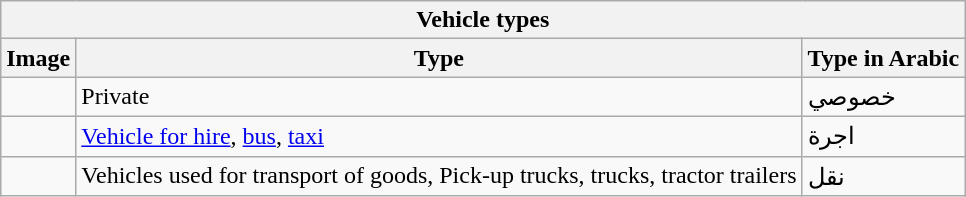<table class="wikitable">
<tr>
<th colspan=5>Vehicle types</th>
</tr>
<tr>
<th>Image</th>
<th>Type</th>
<th>Type in Arabic</th>
</tr>
<tr>
<td></td>
<td>Private</td>
<td>خصوصي</td>
</tr>
<tr>
<td></td>
<td><a href='#'>Vehicle for hire</a>, <a href='#'>bus</a>, <a href='#'>taxi</a></td>
<td>اجرة</td>
</tr>
<tr>
<td></td>
<td>Vehicles used for transport of goods, Pick-up trucks, trucks, tractor trailers</td>
<td>نقل</td>
</tr>
</table>
